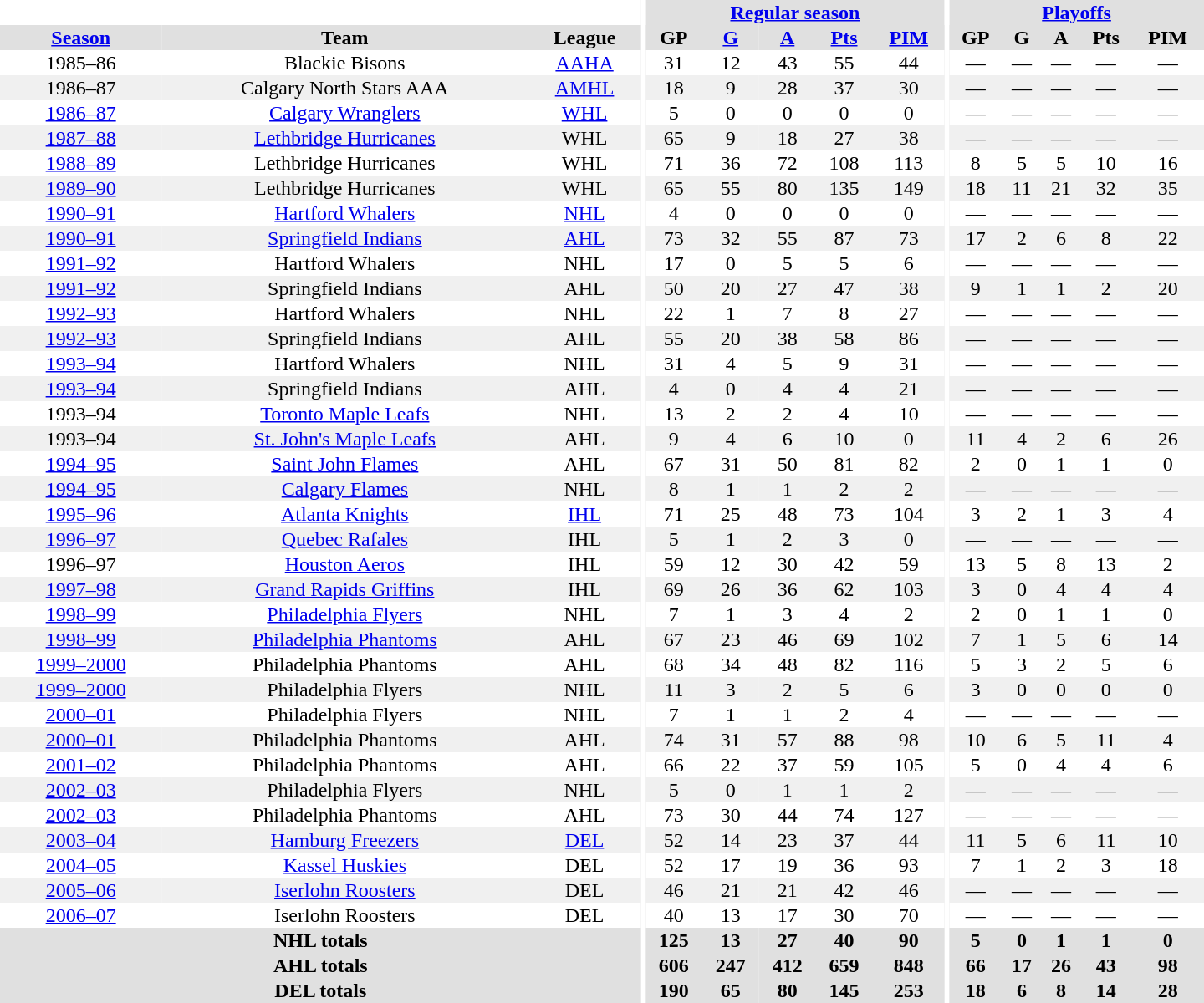<table border="0" cellpadding="1" cellspacing="0" style="text-align:center; width:60em">
<tr bgcolor="#e0e0e0">
<th colspan="3" bgcolor="#ffffff"></th>
<th rowspan="100" bgcolor="#ffffff"></th>
<th colspan="5"><a href='#'>Regular season</a></th>
<th rowspan="100" bgcolor="#ffffff"></th>
<th colspan="5"><a href='#'>Playoffs</a></th>
</tr>
<tr bgcolor="#e0e0e0">
<th><a href='#'>Season</a></th>
<th>Team</th>
<th>League</th>
<th>GP</th>
<th><a href='#'>G</a></th>
<th><a href='#'>A</a></th>
<th><a href='#'>Pts</a></th>
<th><a href='#'>PIM</a></th>
<th>GP</th>
<th>G</th>
<th>A</th>
<th>Pts</th>
<th>PIM</th>
</tr>
<tr>
<td>1985–86</td>
<td>Blackie Bisons</td>
<td><a href='#'>AAHA</a></td>
<td>31</td>
<td>12</td>
<td>43</td>
<td>55</td>
<td>44</td>
<td>—</td>
<td>—</td>
<td>—</td>
<td>—</td>
<td>—</td>
</tr>
<tr bgcolor="#f0f0f0">
<td>1986–87</td>
<td>Calgary North Stars AAA</td>
<td><a href='#'>AMHL</a></td>
<td>18</td>
<td>9</td>
<td>28</td>
<td>37</td>
<td>30</td>
<td>—</td>
<td>—</td>
<td>—</td>
<td>—</td>
<td>—</td>
</tr>
<tr>
<td><a href='#'>1986–87</a></td>
<td><a href='#'>Calgary Wranglers</a></td>
<td><a href='#'>WHL</a></td>
<td>5</td>
<td>0</td>
<td>0</td>
<td>0</td>
<td>0</td>
<td>—</td>
<td>—</td>
<td>—</td>
<td>—</td>
<td>—</td>
</tr>
<tr bgcolor="#f0f0f0">
<td><a href='#'>1987–88</a></td>
<td><a href='#'>Lethbridge Hurricanes</a></td>
<td>WHL</td>
<td>65</td>
<td>9</td>
<td>18</td>
<td>27</td>
<td>38</td>
<td>—</td>
<td>—</td>
<td>—</td>
<td>—</td>
<td>—</td>
</tr>
<tr>
<td><a href='#'>1988–89</a></td>
<td>Lethbridge Hurricanes</td>
<td>WHL</td>
<td>71</td>
<td>36</td>
<td>72</td>
<td>108</td>
<td>113</td>
<td>8</td>
<td>5</td>
<td>5</td>
<td>10</td>
<td>16</td>
</tr>
<tr bgcolor="#f0f0f0">
<td><a href='#'>1989–90</a></td>
<td>Lethbridge Hurricanes</td>
<td>WHL</td>
<td>65</td>
<td>55</td>
<td>80</td>
<td>135</td>
<td>149</td>
<td>18</td>
<td>11</td>
<td>21</td>
<td>32</td>
<td>35</td>
</tr>
<tr>
<td><a href='#'>1990–91</a></td>
<td><a href='#'>Hartford Whalers</a></td>
<td><a href='#'>NHL</a></td>
<td>4</td>
<td>0</td>
<td>0</td>
<td>0</td>
<td>0</td>
<td>—</td>
<td>—</td>
<td>—</td>
<td>—</td>
<td>—</td>
</tr>
<tr bgcolor="#f0f0f0">
<td><a href='#'>1990–91</a></td>
<td><a href='#'>Springfield Indians</a></td>
<td><a href='#'>AHL</a></td>
<td>73</td>
<td>32</td>
<td>55</td>
<td>87</td>
<td>73</td>
<td>17</td>
<td>2</td>
<td>6</td>
<td>8</td>
<td>22</td>
</tr>
<tr>
<td><a href='#'>1991–92</a></td>
<td>Hartford Whalers</td>
<td>NHL</td>
<td>17</td>
<td>0</td>
<td>5</td>
<td>5</td>
<td>6</td>
<td>—</td>
<td>—</td>
<td>—</td>
<td>—</td>
<td>—</td>
</tr>
<tr bgcolor="#f0f0f0">
<td><a href='#'>1991–92</a></td>
<td>Springfield Indians</td>
<td>AHL</td>
<td>50</td>
<td>20</td>
<td>27</td>
<td>47</td>
<td>38</td>
<td>9</td>
<td>1</td>
<td>1</td>
<td>2</td>
<td>20</td>
</tr>
<tr>
<td><a href='#'>1992–93</a></td>
<td>Hartford Whalers</td>
<td>NHL</td>
<td>22</td>
<td>1</td>
<td>7</td>
<td>8</td>
<td>27</td>
<td>—</td>
<td>—</td>
<td>—</td>
<td>—</td>
<td>—</td>
</tr>
<tr bgcolor="#f0f0f0">
<td><a href='#'>1992–93</a></td>
<td>Springfield Indians</td>
<td>AHL</td>
<td>55</td>
<td>20</td>
<td>38</td>
<td>58</td>
<td>86</td>
<td>—</td>
<td>—</td>
<td>—</td>
<td>—</td>
<td>—</td>
</tr>
<tr>
<td><a href='#'>1993–94</a></td>
<td>Hartford Whalers</td>
<td>NHL</td>
<td>31</td>
<td>4</td>
<td>5</td>
<td>9</td>
<td>31</td>
<td>—</td>
<td>—</td>
<td>—</td>
<td>—</td>
<td>—</td>
</tr>
<tr bgcolor="#f0f0f0">
<td><a href='#'>1993–94</a></td>
<td>Springfield Indians</td>
<td>AHL</td>
<td>4</td>
<td>0</td>
<td>4</td>
<td>4</td>
<td>21</td>
<td>—</td>
<td>—</td>
<td>—</td>
<td>—</td>
<td>—</td>
</tr>
<tr>
<td>1993–94</td>
<td><a href='#'>Toronto Maple Leafs</a></td>
<td>NHL</td>
<td>13</td>
<td>2</td>
<td>2</td>
<td>4</td>
<td>10</td>
<td>—</td>
<td>—</td>
<td>—</td>
<td>—</td>
<td>—</td>
</tr>
<tr bgcolor="#f0f0f0">
<td>1993–94</td>
<td><a href='#'>St. John's Maple Leafs</a></td>
<td>AHL</td>
<td>9</td>
<td>4</td>
<td>6</td>
<td>10</td>
<td>0</td>
<td>11</td>
<td>4</td>
<td>2</td>
<td>6</td>
<td>26</td>
</tr>
<tr>
<td><a href='#'>1994–95</a></td>
<td><a href='#'>Saint John Flames</a></td>
<td>AHL</td>
<td>67</td>
<td>31</td>
<td>50</td>
<td>81</td>
<td>82</td>
<td>2</td>
<td>0</td>
<td>1</td>
<td>1</td>
<td>0</td>
</tr>
<tr bgcolor="#f0f0f0">
<td><a href='#'>1994–95</a></td>
<td><a href='#'>Calgary Flames</a></td>
<td>NHL</td>
<td>8</td>
<td>1</td>
<td>1</td>
<td>2</td>
<td>2</td>
<td>—</td>
<td>—</td>
<td>—</td>
<td>—</td>
<td>—</td>
</tr>
<tr>
<td><a href='#'>1995–96</a></td>
<td><a href='#'>Atlanta Knights</a></td>
<td><a href='#'>IHL</a></td>
<td>71</td>
<td>25</td>
<td>48</td>
<td>73</td>
<td>104</td>
<td>3</td>
<td>2</td>
<td>1</td>
<td>3</td>
<td>4</td>
</tr>
<tr bgcolor="#f0f0f0">
<td><a href='#'>1996–97</a></td>
<td><a href='#'>Quebec Rafales</a></td>
<td>IHL</td>
<td>5</td>
<td>1</td>
<td>2</td>
<td>3</td>
<td>0</td>
<td>—</td>
<td>—</td>
<td>—</td>
<td>—</td>
<td>—</td>
</tr>
<tr>
<td>1996–97</td>
<td><a href='#'>Houston Aeros</a></td>
<td>IHL</td>
<td>59</td>
<td>12</td>
<td>30</td>
<td>42</td>
<td>59</td>
<td>13</td>
<td>5</td>
<td>8</td>
<td>13</td>
<td>2</td>
</tr>
<tr bgcolor="#f0f0f0">
<td><a href='#'>1997–98</a></td>
<td><a href='#'>Grand Rapids Griffins</a></td>
<td>IHL</td>
<td>69</td>
<td>26</td>
<td>36</td>
<td>62</td>
<td>103</td>
<td>3</td>
<td>0</td>
<td>4</td>
<td>4</td>
<td>4</td>
</tr>
<tr>
<td><a href='#'>1998–99</a></td>
<td><a href='#'>Philadelphia Flyers</a></td>
<td>NHL</td>
<td>7</td>
<td>1</td>
<td>3</td>
<td>4</td>
<td>2</td>
<td>2</td>
<td>0</td>
<td>1</td>
<td>1</td>
<td>0</td>
</tr>
<tr bgcolor="#f0f0f0">
<td><a href='#'>1998–99</a></td>
<td><a href='#'>Philadelphia Phantoms</a></td>
<td>AHL</td>
<td>67</td>
<td>23</td>
<td>46</td>
<td>69</td>
<td>102</td>
<td>7</td>
<td>1</td>
<td>5</td>
<td>6</td>
<td>14</td>
</tr>
<tr>
<td><a href='#'>1999–2000</a></td>
<td>Philadelphia Phantoms</td>
<td>AHL</td>
<td>68</td>
<td>34</td>
<td>48</td>
<td>82</td>
<td>116</td>
<td>5</td>
<td>3</td>
<td>2</td>
<td>5</td>
<td>6</td>
</tr>
<tr bgcolor="#f0f0f0">
<td><a href='#'>1999–2000</a></td>
<td>Philadelphia Flyers</td>
<td>NHL</td>
<td>11</td>
<td>3</td>
<td>2</td>
<td>5</td>
<td>6</td>
<td>3</td>
<td>0</td>
<td>0</td>
<td>0</td>
<td>0</td>
</tr>
<tr>
<td><a href='#'>2000–01</a></td>
<td>Philadelphia Flyers</td>
<td>NHL</td>
<td>7</td>
<td>1</td>
<td>1</td>
<td>2</td>
<td>4</td>
<td>—</td>
<td>—</td>
<td>—</td>
<td>—</td>
<td>—</td>
</tr>
<tr bgcolor="#f0f0f0">
<td><a href='#'>2000–01</a></td>
<td>Philadelphia Phantoms</td>
<td>AHL</td>
<td>74</td>
<td>31</td>
<td>57</td>
<td>88</td>
<td>98</td>
<td>10</td>
<td>6</td>
<td>5</td>
<td>11</td>
<td>4</td>
</tr>
<tr>
<td><a href='#'>2001–02</a></td>
<td>Philadelphia Phantoms</td>
<td>AHL</td>
<td>66</td>
<td>22</td>
<td>37</td>
<td>59</td>
<td>105</td>
<td>5</td>
<td>0</td>
<td>4</td>
<td>4</td>
<td>6</td>
</tr>
<tr bgcolor="#f0f0f0">
<td><a href='#'>2002–03</a></td>
<td>Philadelphia Flyers</td>
<td>NHL</td>
<td>5</td>
<td>0</td>
<td>1</td>
<td>1</td>
<td>2</td>
<td>—</td>
<td>—</td>
<td>—</td>
<td>—</td>
<td>—</td>
</tr>
<tr>
<td><a href='#'>2002–03</a></td>
<td>Philadelphia Phantoms</td>
<td>AHL</td>
<td>73</td>
<td>30</td>
<td>44</td>
<td>74</td>
<td>127</td>
<td>—</td>
<td>—</td>
<td>—</td>
<td>—</td>
<td>—</td>
</tr>
<tr bgcolor="#f0f0f0">
<td><a href='#'>2003–04</a></td>
<td><a href='#'>Hamburg Freezers</a></td>
<td><a href='#'>DEL</a></td>
<td>52</td>
<td>14</td>
<td>23</td>
<td>37</td>
<td>44</td>
<td>11</td>
<td>5</td>
<td>6</td>
<td>11</td>
<td>10</td>
</tr>
<tr>
<td><a href='#'>2004–05</a></td>
<td><a href='#'>Kassel Huskies</a></td>
<td>DEL</td>
<td>52</td>
<td>17</td>
<td>19</td>
<td>36</td>
<td>93</td>
<td>7</td>
<td>1</td>
<td>2</td>
<td>3</td>
<td>18</td>
</tr>
<tr bgcolor="#f0f0f0">
<td><a href='#'>2005–06</a></td>
<td><a href='#'>Iserlohn Roosters</a></td>
<td>DEL</td>
<td>46</td>
<td>21</td>
<td>21</td>
<td>42</td>
<td>46</td>
<td>—</td>
<td>—</td>
<td>—</td>
<td>—</td>
<td>—</td>
</tr>
<tr>
<td><a href='#'>2006–07</a></td>
<td>Iserlohn Roosters</td>
<td>DEL</td>
<td>40</td>
<td>13</td>
<td>17</td>
<td>30</td>
<td>70</td>
<td>—</td>
<td>—</td>
<td>—</td>
<td>—</td>
<td>—</td>
</tr>
<tr bgcolor="#e0e0e0">
<th colspan="3">NHL totals</th>
<th>125</th>
<th>13</th>
<th>27</th>
<th>40</th>
<th>90</th>
<th>5</th>
<th>0</th>
<th>1</th>
<th>1</th>
<th>0</th>
</tr>
<tr bgcolor="#e0e0e0">
<th colspan="3">AHL totals</th>
<th>606</th>
<th>247</th>
<th>412</th>
<th>659</th>
<th>848</th>
<th>66</th>
<th>17</th>
<th>26</th>
<th>43</th>
<th>98</th>
</tr>
<tr bgcolor="#e0e0e0">
<th colspan="3">DEL totals</th>
<th>190</th>
<th>65</th>
<th>80</th>
<th>145</th>
<th>253</th>
<th>18</th>
<th>6</th>
<th>8</th>
<th>14</th>
<th>28</th>
</tr>
</table>
